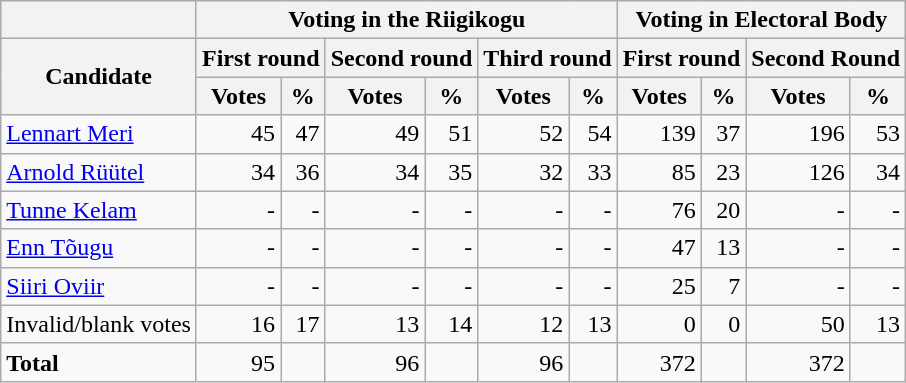<table class=wikitable style=text-align:right>
<tr>
<th></th>
<th colspan="6">Voting in the Riigikogu</th>
<th colspan="4">Voting in Electoral Body</th>
</tr>
<tr>
<th rowspan="2">Candidate</th>
<th colspan="2">First round</th>
<th colspan="2">Second round</th>
<th colspan="2">Third round</th>
<th colspan="2">First round</th>
<th colspan="2">Second Round</th>
</tr>
<tr>
<th>Votes</th>
<th>%</th>
<th>Votes</th>
<th>%</th>
<th>Votes</th>
<th>%</th>
<th>Votes</th>
<th>%</th>
<th>Votes</th>
<th>%</th>
</tr>
<tr>
<td align="left"><a href='#'>Lennart Meri</a></td>
<td>45</td>
<td>47</td>
<td>49</td>
<td>51</td>
<td>52</td>
<td>54</td>
<td>139</td>
<td>37</td>
<td>196</td>
<td>53</td>
</tr>
<tr>
<td align="left"><a href='#'>Arnold Rüütel</a></td>
<td>34</td>
<td>36</td>
<td>34</td>
<td>35</td>
<td>32</td>
<td>33</td>
<td>85</td>
<td>23</td>
<td>126</td>
<td>34</td>
</tr>
<tr>
<td align="left"><a href='#'>Tunne Kelam</a></td>
<td>-</td>
<td>-</td>
<td>-</td>
<td>-</td>
<td>-</td>
<td>-</td>
<td>76</td>
<td>20</td>
<td>-</td>
<td>-</td>
</tr>
<tr>
<td align="left"><a href='#'>Enn Tõugu</a></td>
<td>-</td>
<td>-</td>
<td>-</td>
<td>-</td>
<td>-</td>
<td>-</td>
<td>47</td>
<td>13</td>
<td>-</td>
<td>-</td>
</tr>
<tr>
<td align="left"><a href='#'>Siiri Oviir</a></td>
<td>-</td>
<td>-</td>
<td>-</td>
<td>-</td>
<td>-</td>
<td>-</td>
<td>25</td>
<td>7</td>
<td>-</td>
<td>-</td>
</tr>
<tr>
<td align="left">Invalid/blank votes</td>
<td>16</td>
<td>17</td>
<td>13</td>
<td>14</td>
<td>12</td>
<td>13</td>
<td>0</td>
<td>0</td>
<td>50</td>
<td>13</td>
</tr>
<tr>
<td align="left"><strong>Total</strong></td>
<td>95</td>
<td></td>
<td>96</td>
<td></td>
<td>96</td>
<td></td>
<td>372</td>
<td></td>
<td>372</td>
<td></td>
</tr>
</table>
